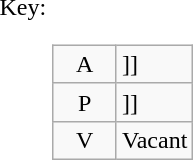<table>
<tr valign=top>
<td>Key:</td>
<td><br><table class=wikitable>
<tr>
<td align=center width=35px >A</td>
<td [[>]]</td>
</tr>
<tr>
<td align=center width=35px >P</td>
<td [[>]]</td>
</tr>
<tr>
<td align=center width=35px >V</td>
<td>Vacant</td>
</tr>
</table>
</td>
</tr>
</table>
